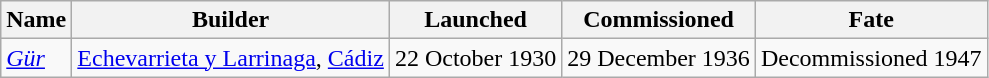<table class="wikitable">
<tr>
<th>Name</th>
<th>Builder</th>
<th>Launched</th>
<th>Commissioned</th>
<th>Fate</th>
</tr>
<tr>
<td><em><a href='#'>Gür</a></em></td>
<td> <a href='#'>Echevarrieta y Larrinaga</a>, <a href='#'>Cádiz</a></td>
<td>22 October 1930</td>
<td>29 December 1936</td>
<td>Decommissioned 1947</td>
</tr>
</table>
